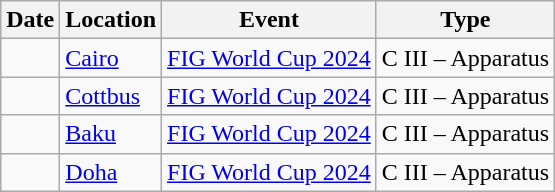<table class="wikitable sortable">
<tr>
<th>Date</th>
<th>Location</th>
<th>Event</th>
<th>Type</th>
</tr>
<tr>
<td></td>
<td> <a href='#'>Cairo</a></td>
<td><a href='#'>FIG World Cup 2024</a></td>
<td>C III – Apparatus</td>
</tr>
<tr>
<td></td>
<td> <a href='#'>Cottbus</a></td>
<td><a href='#'>FIG World Cup 2024</a></td>
<td>C III – Apparatus</td>
</tr>
<tr>
<td></td>
<td> <a href='#'>Baku</a></td>
<td><a href='#'>FIG World Cup 2024</a></td>
<td>C III – Apparatus</td>
</tr>
<tr>
<td></td>
<td> <a href='#'>Doha</a></td>
<td><a href='#'>FIG World Cup 2024</a></td>
<td>C III – Apparatus</td>
</tr>
</table>
